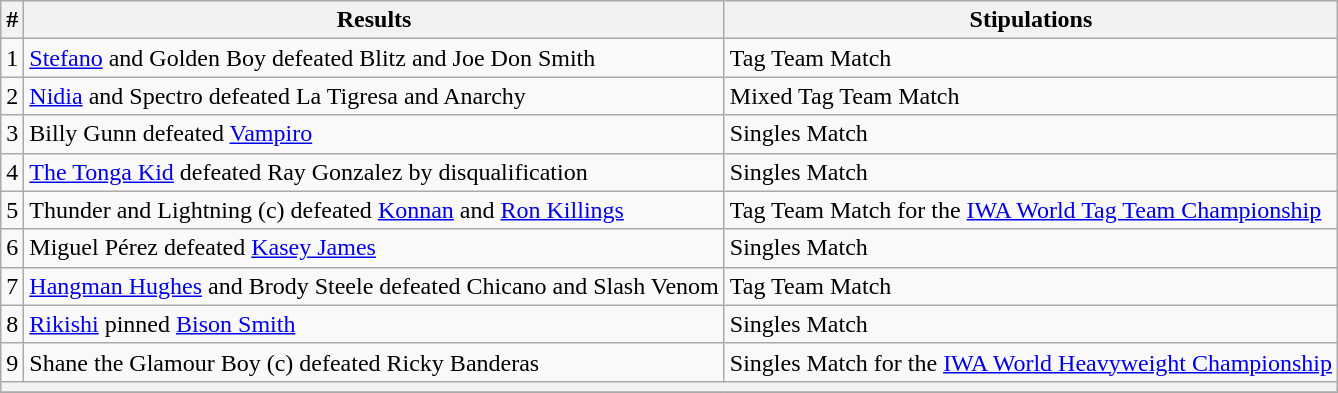<table class="wikitable">
<tr>
<th>#</th>
<th>Results</th>
<th>Stipulations</th>
</tr>
<tr>
<td>1</td>
<td><a href='#'>Stefano</a> and Golden Boy defeated Blitz and Joe Don Smith</td>
<td>Tag Team Match</td>
</tr>
<tr>
<td>2</td>
<td><a href='#'>Nidia</a> and Spectro defeated La Tigresa and Anarchy</td>
<td>Mixed Tag Team Match</td>
</tr>
<tr>
<td>3</td>
<td>Billy Gunn defeated <a href='#'>Vampiro</a></td>
<td>Singles Match</td>
</tr>
<tr>
<td>4</td>
<td><a href='#'>The Tonga Kid</a> defeated Ray Gonzalez by disqualification</td>
<td>Singles Match</td>
</tr>
<tr>
<td>5</td>
<td>Thunder and Lightning (c) defeated <a href='#'>Konnan</a> and <a href='#'>Ron Killings</a></td>
<td>Tag Team Match for the <a href='#'>IWA World Tag Team Championship</a></td>
</tr>
<tr>
<td>6</td>
<td>Miguel Pérez defeated <a href='#'>Kasey James</a></td>
<td>Singles Match</td>
</tr>
<tr>
<td>7</td>
<td><a href='#'>Hangman Hughes</a> and Brody Steele defeated Chicano and Slash Venom</td>
<td>Tag Team Match</td>
</tr>
<tr>
<td>8</td>
<td><a href='#'>Rikishi</a> pinned <a href='#'>Bison Smith</a></td>
<td>Singles Match</td>
</tr>
<tr>
<td>9</td>
<td>Shane the Glamour Boy (c) defeated Ricky Banderas</td>
<td>Singles Match for the <a href='#'>IWA World Heavyweight Championship</a></td>
</tr>
<tr>
<th colspan="3"></th>
</tr>
<tr>
</tr>
</table>
